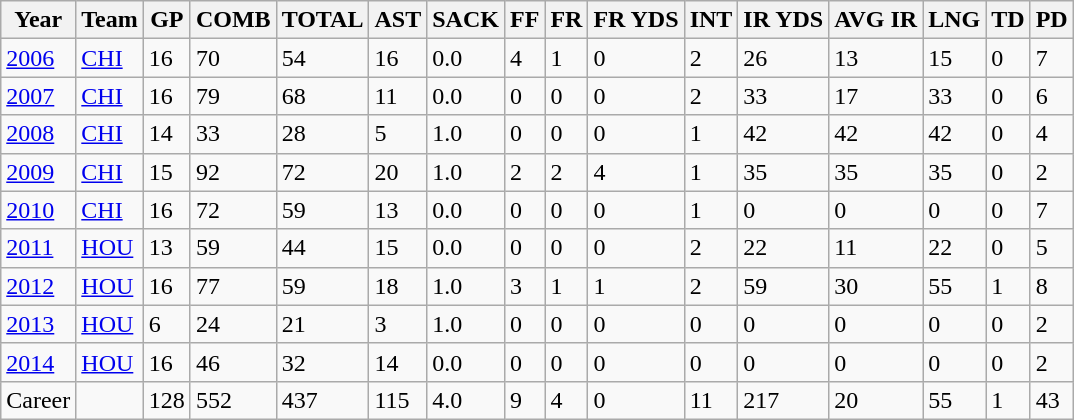<table class="wikitable">
<tr>
<th>Year</th>
<th>Team</th>
<th>GP</th>
<th>COMB</th>
<th>TOTAL</th>
<th>AST</th>
<th>SACK</th>
<th>FF</th>
<th>FR</th>
<th>FR YDS</th>
<th>INT</th>
<th>IR YDS</th>
<th>AVG IR</th>
<th>LNG</th>
<th>TD</th>
<th>PD</th>
</tr>
<tr>
<td><a href='#'>2006</a></td>
<td><a href='#'>CHI</a></td>
<td>16</td>
<td>70</td>
<td>54</td>
<td>16</td>
<td>0.0</td>
<td>4</td>
<td>1</td>
<td>0</td>
<td>2</td>
<td>26</td>
<td>13</td>
<td>15</td>
<td>0</td>
<td>7</td>
</tr>
<tr>
<td><a href='#'>2007</a></td>
<td><a href='#'>CHI</a></td>
<td>16</td>
<td>79</td>
<td>68</td>
<td>11</td>
<td>0.0</td>
<td>0</td>
<td>0</td>
<td>0</td>
<td>2</td>
<td>33</td>
<td>17</td>
<td>33</td>
<td>0</td>
<td>6</td>
</tr>
<tr>
<td><a href='#'>2008</a></td>
<td><a href='#'>CHI</a></td>
<td>14</td>
<td>33</td>
<td>28</td>
<td>5</td>
<td>1.0</td>
<td>0</td>
<td>0</td>
<td>0</td>
<td>1</td>
<td>42</td>
<td>42</td>
<td>42</td>
<td>0</td>
<td>4</td>
</tr>
<tr>
<td><a href='#'>2009</a></td>
<td><a href='#'>CHI</a></td>
<td>15</td>
<td>92</td>
<td>72</td>
<td>20</td>
<td>1.0</td>
<td>2</td>
<td>2</td>
<td>4</td>
<td>1</td>
<td>35</td>
<td>35</td>
<td>35</td>
<td>0</td>
<td>2</td>
</tr>
<tr>
<td><a href='#'>2010</a></td>
<td><a href='#'>CHI</a></td>
<td>16</td>
<td>72</td>
<td>59</td>
<td>13</td>
<td>0.0</td>
<td>0</td>
<td>0</td>
<td>0</td>
<td>1</td>
<td>0</td>
<td>0</td>
<td>0</td>
<td>0</td>
<td>7</td>
</tr>
<tr>
<td><a href='#'>2011</a></td>
<td><a href='#'>HOU</a></td>
<td>13</td>
<td>59</td>
<td>44</td>
<td>15</td>
<td>0.0</td>
<td>0</td>
<td>0</td>
<td>0</td>
<td>2</td>
<td>22</td>
<td>11</td>
<td>22</td>
<td>0</td>
<td>5</td>
</tr>
<tr>
<td><a href='#'>2012</a></td>
<td><a href='#'>HOU</a></td>
<td>16</td>
<td>77</td>
<td>59</td>
<td>18</td>
<td>1.0</td>
<td>3</td>
<td>1</td>
<td>1</td>
<td>2</td>
<td>59</td>
<td>30</td>
<td>55</td>
<td>1</td>
<td>8</td>
</tr>
<tr>
<td><a href='#'>2013</a></td>
<td><a href='#'>HOU</a></td>
<td>6</td>
<td>24</td>
<td>21</td>
<td>3</td>
<td>1.0</td>
<td>0</td>
<td>0</td>
<td>0</td>
<td>0</td>
<td>0</td>
<td>0</td>
<td>0</td>
<td>0</td>
<td>2</td>
</tr>
<tr>
<td><a href='#'>2014</a></td>
<td><a href='#'>HOU</a></td>
<td>16</td>
<td>46</td>
<td>32</td>
<td>14</td>
<td>0.0</td>
<td>0</td>
<td>0</td>
<td>0</td>
<td>0</td>
<td>0</td>
<td>0</td>
<td>0</td>
<td>0</td>
<td>2</td>
</tr>
<tr>
<td>Career</td>
<td></td>
<td>128</td>
<td>552</td>
<td>437</td>
<td>115</td>
<td>4.0</td>
<td>9</td>
<td>4</td>
<td>0</td>
<td>11</td>
<td>217</td>
<td>20</td>
<td>55</td>
<td>1</td>
<td>43</td>
</tr>
</table>
